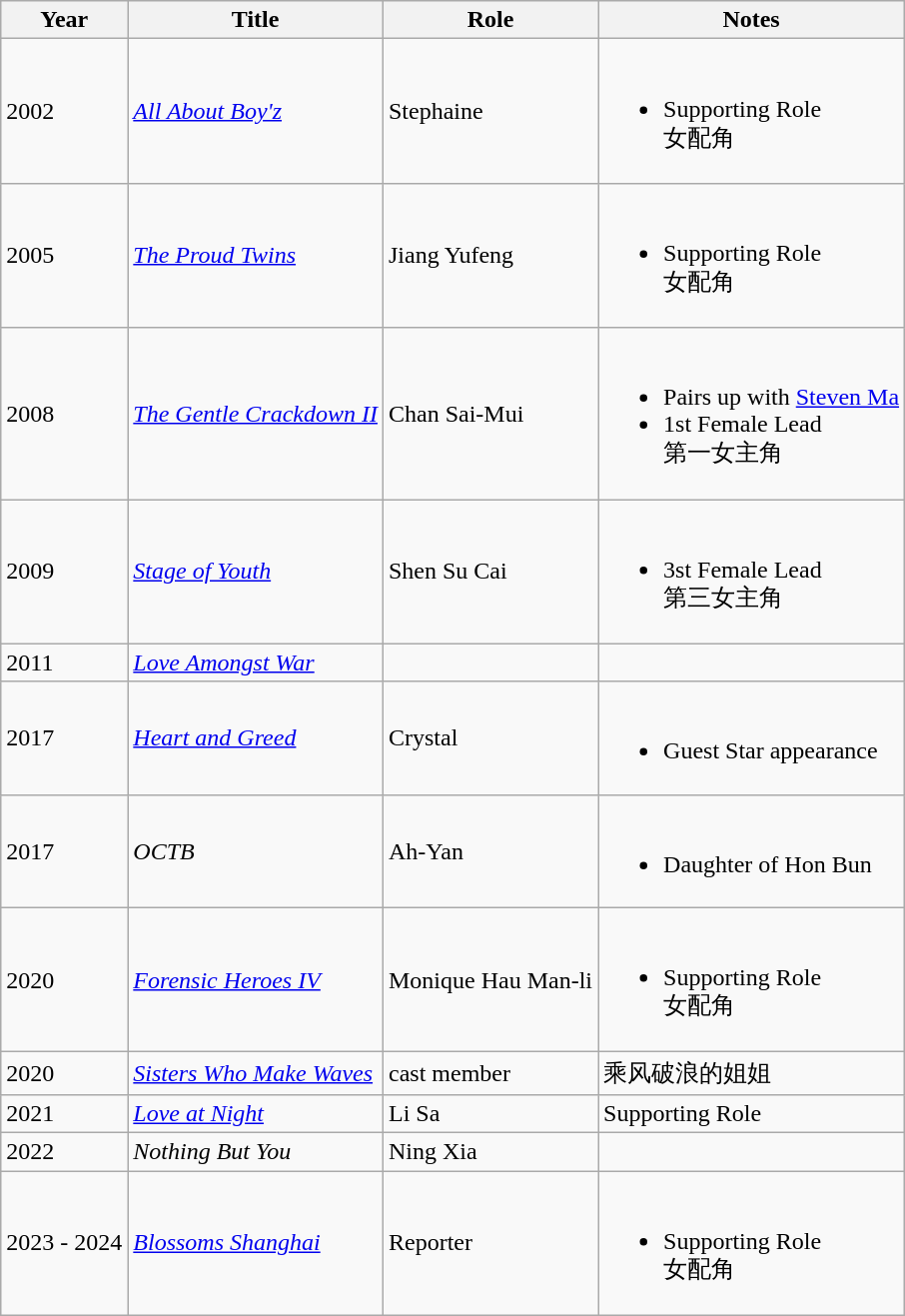<table class="wikitable sortable">
<tr>
<th>Year</th>
<th>Title</th>
<th>Role</th>
<th class="unsortable">Notes</th>
</tr>
<tr>
<td>2002</td>
<td><em><a href='#'>All About Boy'z</a></em></td>
<td>Stephaine</td>
<td><br><ul><li>Supporting Role <br>女配角</li></ul></td>
</tr>
<tr>
<td>2005</td>
<td><em><a href='#'>The Proud Twins</a></em></td>
<td>Jiang Yufeng</td>
<td><br><ul><li>Supporting Role <br>女配角</li></ul></td>
</tr>
<tr>
<td>2008</td>
<td><em><a href='#'>The Gentle Crackdown II</a></em></td>
<td>Chan Sai-Mui</td>
<td><br><ul><li>Pairs up with <a href='#'>Steven Ma</a></li><li>1st Female Lead <br>第一女主角</li></ul></td>
</tr>
<tr>
<td>2009</td>
<td><em><a href='#'>Stage of Youth</a></em></td>
<td>Shen Su Cai</td>
<td><br><ul><li>3st Female Lead <br>第三女主角</li></ul></td>
</tr>
<tr>
<td>2011</td>
<td><em><a href='#'>Love Amongst War</a></em></td>
<td></td>
<td></td>
</tr>
<tr>
<td>2017</td>
<td><em><a href='#'>Heart and Greed</a></em></td>
<td>Crystal</td>
<td><br><ul><li>Guest Star appearance</li></ul></td>
</tr>
<tr>
<td>2017</td>
<td><em>OCTB</em></td>
<td>Ah-Yan</td>
<td><br><ul><li>Daughter of Hon Bun</li></ul></td>
</tr>
<tr>
<td>2020</td>
<td><em><a href='#'>Forensic Heroes IV</a></em></td>
<td>Monique Hau Man-li</td>
<td><br><ul><li>Supporting Role <br>女配角</li></ul></td>
</tr>
<tr>
<td>2020</td>
<td><em><a href='#'>Sisters Who Make Waves</a></em></td>
<td>cast member</td>
<td>乘风破浪的姐姐</td>
</tr>
<tr>
<td>2021</td>
<td><em><a href='#'>Love at Night</a></em></td>
<td>Li Sa</td>
<td>Supporting Role</td>
</tr>
<tr>
<td>2022</td>
<td><em>Nothing But You</em></td>
<td>Ning Xia</td>
<td></td>
</tr>
<tr>
<td>2023 - 2024</td>
<td><em><a href='#'>Blossoms Shanghai</a></em></td>
<td>Reporter</td>
<td><br><ul><li>Supporting Role <br>女配角</li></ul></td>
</tr>
</table>
